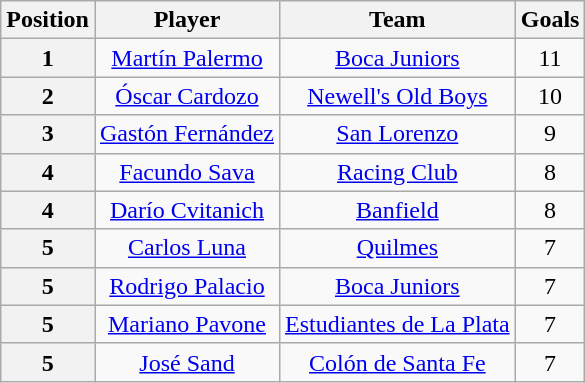<table class="wikitable" style="text-align:center">
<tr>
<th>Position</th>
<th>Player</th>
<th>Team</th>
<th>Goals</th>
</tr>
<tr>
<th>1</th>
<td><a href='#'>Martín Palermo</a></td>
<td><a href='#'>Boca Juniors</a></td>
<td>11</td>
</tr>
<tr>
<th>2</th>
<td><a href='#'>Óscar Cardozo</a></td>
<td><a href='#'>Newell's Old Boys</a></td>
<td>10</td>
</tr>
<tr>
<th>3</th>
<td><a href='#'>Gastón Fernández</a></td>
<td><a href='#'>San Lorenzo</a></td>
<td>9</td>
</tr>
<tr>
<th>4</th>
<td><a href='#'>Facundo Sava</a></td>
<td><a href='#'>Racing Club</a></td>
<td>8</td>
</tr>
<tr>
<th>4</th>
<td><a href='#'>Darío Cvitanich</a></td>
<td><a href='#'>Banfield</a></td>
<td>8</td>
</tr>
<tr>
<th>5</th>
<td><a href='#'>Carlos Luna</a></td>
<td><a href='#'>Quilmes</a></td>
<td>7</td>
</tr>
<tr>
<th>5</th>
<td><a href='#'>Rodrigo Palacio</a></td>
<td><a href='#'>Boca Juniors</a></td>
<td>7</td>
</tr>
<tr>
<th>5</th>
<td><a href='#'>Mariano Pavone</a></td>
<td><a href='#'>Estudiantes de La Plata</a></td>
<td>7</td>
</tr>
<tr>
<th>5</th>
<td><a href='#'>José Sand</a></td>
<td><a href='#'>Colón de Santa Fe</a></td>
<td>7</td>
</tr>
</table>
